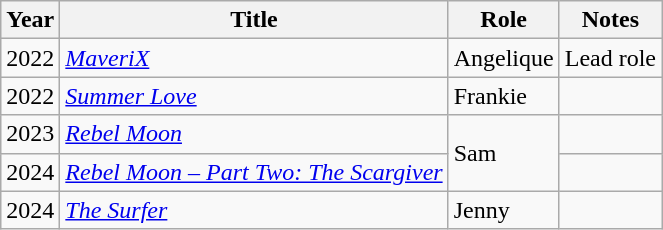<table class="wikitable">
<tr>
<th>Year</th>
<th>Title</th>
<th>Role</th>
<th class="unsortable">Notes</th>
</tr>
<tr>
<td>2022</td>
<td><em><a href='#'>MaveriX</a></em></td>
<td>Angelique</td>
<td>Lead role</td>
</tr>
<tr>
<td>2022</td>
<td><em><a href='#'>Summer Love</a></em></td>
<td>Frankie</td>
<td></td>
</tr>
<tr>
<td>2023</td>
<td><em><a href='#'>Rebel Moon</a></em></td>
<td rowspan=2>Sam</td>
<td></td>
</tr>
<tr>
<td>2024</td>
<td><em><a href='#'>Rebel Moon – Part Two: The Scargiver</a></em></td>
<td></td>
</tr>
<tr>
<td>2024</td>
<td><em><a href='#'>The Surfer</a></em></td>
<td>Jenny</td>
<td></td>
</tr>
</table>
